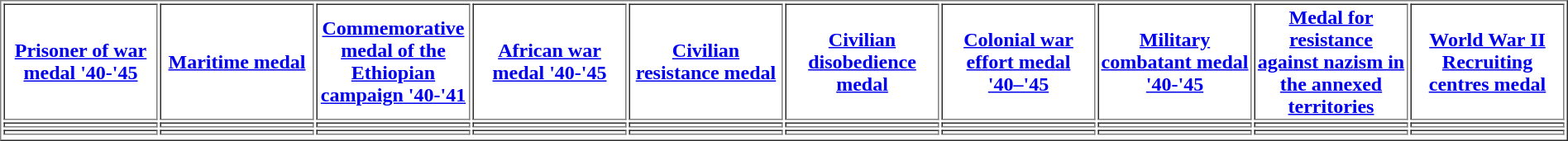<table align="center" border="1"  cellpadding="1" width="100%">
<tr>
<th width="10%"><a href='#'>Prisoner of war medal '40-'45</a></th>
<th width="10%"><a href='#'>Maritime medal</a></th>
<th width="10%"><a href='#'>Commemorative medal of the Ethiopian campaign '40-'41</a></th>
<th width="10%"><a href='#'>African war medal '40-'45</a></th>
<th width="10%"><a href='#'>Civilian resistance medal</a></th>
<th width="10%"><a href='#'>Civilian disobedience medal</a></th>
<th width="10%"><a href='#'>Colonial war effort medal '40–'45</a></th>
<th width="10%"><a href='#'>Military combatant medal '40-'45</a></th>
<th width="10%"><a href='#'>Medal for resistance against nazism in the annexed territories</a></th>
<th width="10%"><a href='#'>World War II Recruiting centres medal</a></th>
</tr>
<tr>
<td></td>
<td></td>
<td></td>
<td></td>
<td></td>
<td></td>
<td></td>
<td></td>
<td></td>
<td></td>
</tr>
<tr>
<td></td>
<td></td>
<td></td>
<td></td>
<td></td>
<td></td>
<td></td>
<td></td>
<td></td>
<td></td>
</tr>
<tr>
</tr>
</table>
